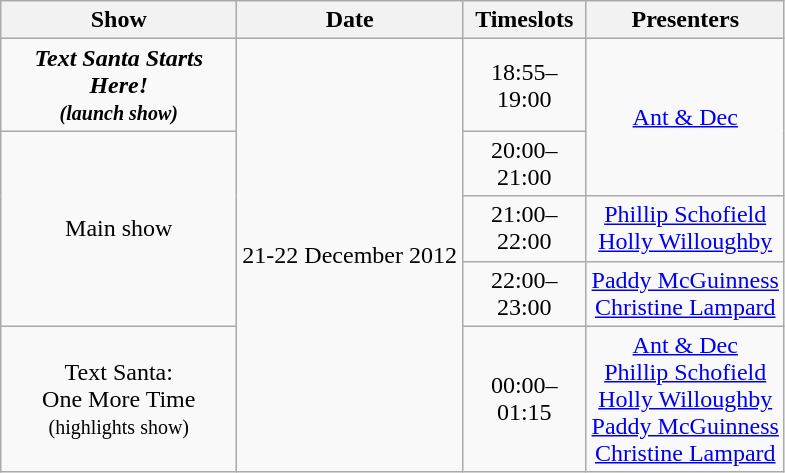<table class="wikitable" style=text-align:center;">
<tr>
<th>Show</th>
<th>Date</th>
<th>Timeslots</th>
<th>Presenters</th>
</tr>
<tr>
<td style="width:150px;"><strong><em>Text Santa Starts Here!<em><br><small>(launch show)</small><strong></td>
<td rowspan=5>21-22 December 2012</td>
<td style="width:75px;">18:55–19:00</td>
<td rowspan=2><a href='#'>Ant & Dec</a></td>
</tr>
<tr>
<td rowspan=3></strong>Main show<strong></td>
<td>20:00–21:00</td>
</tr>
<tr>
<td>21:00–22:00</td>
<td><a href='#'>Phillip Schofield</a><br><a href='#'>Holly Willoughby</a></td>
</tr>
<tr>
<td>22:00–23:00</td>
<td><a href='#'>Paddy McGuinness</a><br><a href='#'>Christine Lampard</a></td>
</tr>
<tr>
<td></em></strong>Text Santa:<br>One More Time</em><br><small>(highlights show)</small></strong></td>
<td>00:00–01:15</td>
<td><a href='#'>Ant & Dec</a><br><a href='#'>Phillip Schofield</a><br><a href='#'>Holly Willoughby</a><br><a href='#'>Paddy McGuinness</a> <br><a href='#'>Christine Lampard</a></td>
</tr>
</table>
